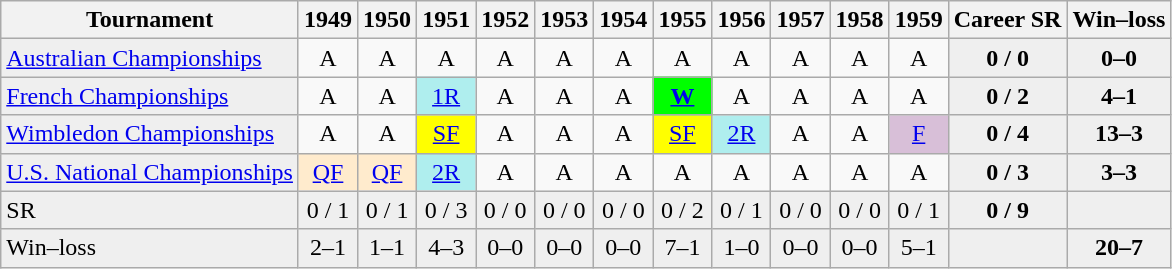<table class="wikitable">
<tr>
<th>Tournament</th>
<th>1949</th>
<th>1950</th>
<th>1951</th>
<th>1952</th>
<th>1953</th>
<th>1954</th>
<th>1955</th>
<th>1956</th>
<th>1957</th>
<th>1958</th>
<th>1959</th>
<th>Career SR</th>
<th>Win–loss</th>
</tr>
<tr>
<td style="background:#EFEFEF;"><a href='#'>Australian Championships</a></td>
<td align="center">A</td>
<td align="center">A</td>
<td align="center">A</td>
<td align="center">A</td>
<td align="center">A</td>
<td align="center">A</td>
<td align="center">A</td>
<td align="center">A</td>
<td align="center">A</td>
<td align="center">A</td>
<td align="center">A</td>
<td align="center" style="background:#EFEFEF;"><strong>0 / 0</strong></td>
<td align="center" style="background:#EFEFEF;"><strong>0–0</strong></td>
</tr>
<tr>
<td style="background:#EFEFEF;"><a href='#'>French Championships</a></td>
<td align="center">A</td>
<td align="center">A</td>
<td align="center" style="background:#afeeee;"><a href='#'>1R</a></td>
<td align="center">A</td>
<td align="center">A</td>
<td align="center">A</td>
<td align="center" style="background:#00ff00;"><a href='#'><strong>W</strong></a></td>
<td align="center">A</td>
<td align="center">A</td>
<td align="center">A</td>
<td align="center">A</td>
<td align="center" style="background:#EFEFEF;"><strong>0 / 2</strong></td>
<td align="center" style="background:#EFEFEF;"><strong>4–1</strong></td>
</tr>
<tr>
<td style="background:#EFEFEF;"><a href='#'>Wimbledon Championships</a></td>
<td align="center">A</td>
<td align="center">A</td>
<td align="center" style="background:yellow;"><a href='#'>SF</a></td>
<td align="center">A</td>
<td align="center">A</td>
<td align="center">A</td>
<td align="center" style="background:yellow;"><a href='#'>SF</a></td>
<td align="center" style="background:#afeeee;"><a href='#'>2R</a></td>
<td align="center">A</td>
<td align="center">A</td>
<td align="center" style="background:#D8BFD8;"><a href='#'>F</a></td>
<td align="center" style="background:#EFEFEF;"><strong>0 / 4</strong></td>
<td align="center" style="background:#EFEFEF;"><strong>13–3</strong></td>
</tr>
<tr>
<td style="background:#EFEFEF;"><a href='#'>U.S. National Championships</a></td>
<td align="center" style="background:#ffebcd;"><a href='#'>QF</a></td>
<td align="center" style="background:#ffebcd;"><a href='#'>QF</a></td>
<td align="center" style="background:#afeeee;"><a href='#'>2R</a></td>
<td align="center">A</td>
<td align="center">A</td>
<td align="center">A</td>
<td align="center">A</td>
<td align="center">A</td>
<td align="center">A</td>
<td align="center">A</td>
<td align="center">A</td>
<td align="center" style="background:#EFEFEF;"><strong>0 / 3</strong></td>
<td align="center" style="background:#EFEFEF;"><strong>3–3</strong></td>
</tr>
<tr>
<td style="background:#EFEFEF;">SR</td>
<td align="center" style="background:#EFEFEF;">0 / 1</td>
<td align="center" style="background:#EFEFEF;">0 / 1</td>
<td align="center" style="background:#EFEFEF;">0 / 3</td>
<td align="center" style="background:#EFEFEF;">0 / 0</td>
<td align="center" style="background:#EFEFEF;">0 / 0</td>
<td align="center" style="background:#EFEFEF;">0 / 0</td>
<td align="center" style="background:#EFEFEF;">0 / 2</td>
<td align="center" style="background:#EFEFEF;">0 / 1</td>
<td align="center" style="background:#EFEFEF;">0 / 0</td>
<td align="center" style="background:#EFEFEF;">0 / 0</td>
<td align="center" style="background:#EFEFEF;">0 / 1</td>
<td align="center" style="background:#EFEFEF;"><strong>0 / 9</strong></td>
<td align="center" style="background:#EFEFEF;"></td>
</tr>
<tr>
<td style="background:#EFEFEF;">Win–loss</td>
<td align="center" style="background:#EFEFEF;">2–1</td>
<td align="center" style="background:#EFEFEF;">1–1</td>
<td align="center" style="background:#EFEFEF;">4–3</td>
<td align="center" style="background:#EFEFEF;">0–0</td>
<td align="center" style="background:#EFEFEF;">0–0</td>
<td align="center" style="background:#EFEFEF;">0–0</td>
<td align="center" style="background:#EFEFEF;">7–1</td>
<td align="center" style="background:#EFEFEF;">1–0</td>
<td align="center" style="background:#EFEFEF;">0–0</td>
<td align="center" style="background:#EFEFEF;">0–0</td>
<td align="center" style="background:#EFEFEF;">5–1</td>
<td align="center" style="background:#EFEFEF;"></td>
<td align="center" style="background:#EFEFEF;"><strong>20–7</strong></td>
</tr>
</table>
